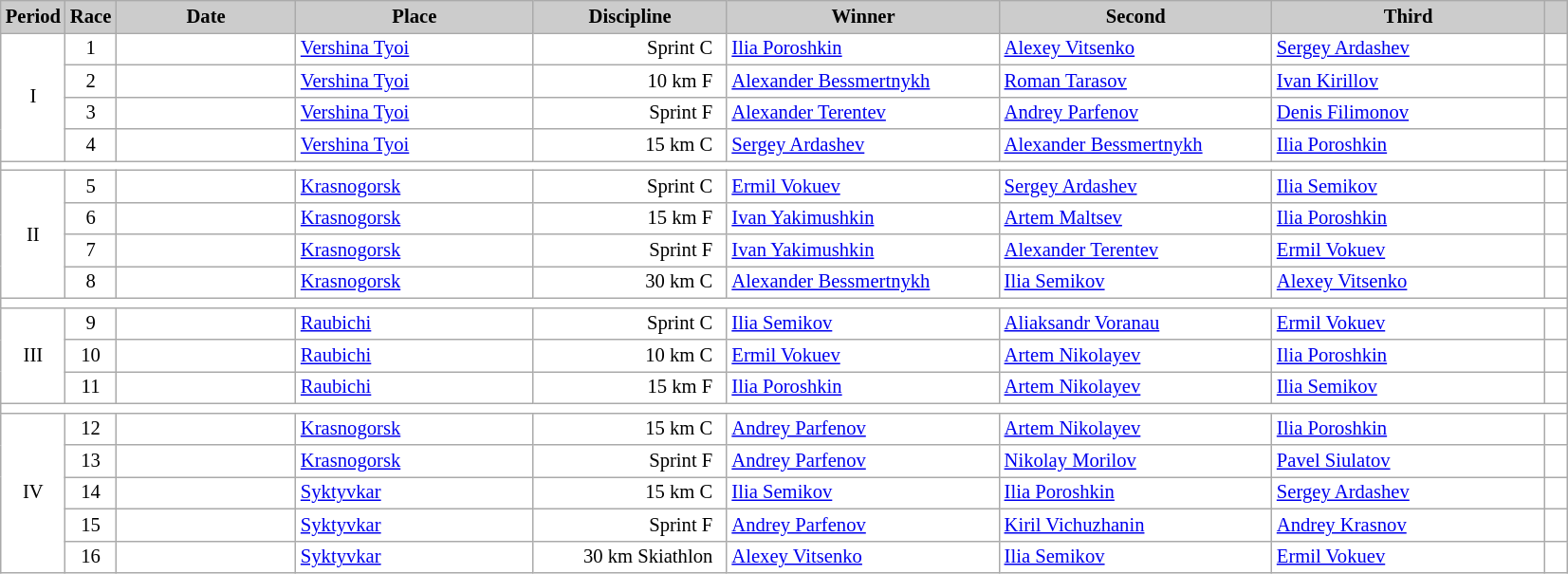<table class="wikitable plainrowheaders" style="background:#fff; font-size:86%; line-height:16px; border:grey solid 1px; border-collapse:collapse;">
<tr style="background:#ccc; text-align:center;">
<th scope="col" style="background:#ccc; width=20 px;">Period</th>
<th scope="col" style="background:#ccc; width=30 px;">Race</th>
<th scope="col" style="background:#ccc; width:120px;">Date</th>
<th scope="col" style="background:#ccc; width:160px;">Place</th>
<th scope="col" style="background:#ccc; width:130px;">Discipline</th>
<th scope="col" style="background:#ccc; width:185px;">Winner</th>
<th scope="col" style="background:#ccc; width:185px;">Second</th>
<th scope="col" style="background:#ccc; width:185px;">Third</th>
<th scope="col" style="background:#ccc; width:10px;"></th>
</tr>
<tr>
<td rowspan=4 align=center>I</td>
<td align=center>1</td>
<td align=right>  </td>
<td> <a href='#'>Vershina Tyoi</a></td>
<td align=right>Sprint C  </td>
<td> <a href='#'>Ilia Poroshkin</a></td>
<td> <a href='#'>Alexey Vitsenko</a></td>
<td> <a href='#'>Sergey Ardashev</a></td>
<td></td>
</tr>
<tr>
<td align=center>2</td>
<td align=right>  </td>
<td> <a href='#'>Vershina Tyoi</a></td>
<td align=right>10 km F  </td>
<td> <a href='#'>Alexander Bessmertnykh</a></td>
<td> <a href='#'>Roman Tarasov</a></td>
<td> <a href='#'>Ivan Kirillov</a></td>
<td></td>
</tr>
<tr>
<td align=center>3</td>
<td align=right>  </td>
<td> <a href='#'>Vershina Tyoi</a></td>
<td align=right>Sprint F  </td>
<td> <a href='#'>Alexander Terentev</a></td>
<td> <a href='#'>Andrey Parfenov</a></td>
<td> <a href='#'>Denis Filimonov</a></td>
<td></td>
</tr>
<tr>
<td align=center>4</td>
<td align=right>  </td>
<td> <a href='#'>Vershina Tyoi</a></td>
<td align=right>15 km C  </td>
<td> <a href='#'>Sergey Ardashev</a></td>
<td> <a href='#'>Alexander Bessmertnykh</a></td>
<td> <a href='#'>Ilia Poroshkin</a></td>
<td></td>
</tr>
<tr>
<td colspan=9></td>
</tr>
<tr>
<td rowspan=4 align=center>II</td>
<td align=center>5</td>
<td align=right>  </td>
<td> <a href='#'>Krasnogorsk</a></td>
<td align=right>Sprint C  </td>
<td> <a href='#'>Ermil Vokuev</a></td>
<td> <a href='#'>Sergey Ardashev</a></td>
<td> <a href='#'>Ilia Semikov</a></td>
<td></td>
</tr>
<tr>
<td align=center>6</td>
<td align=right>  </td>
<td> <a href='#'>Krasnogorsk</a></td>
<td align=right>15 km F  </td>
<td> <a href='#'>Ivan Yakimushkin</a></td>
<td> <a href='#'>Artem Maltsev</a></td>
<td> <a href='#'>Ilia Poroshkin</a></td>
<td></td>
</tr>
<tr>
<td align=center>7</td>
<td align=right>  </td>
<td> <a href='#'>Krasnogorsk</a></td>
<td align=right>Sprint F  </td>
<td> <a href='#'>Ivan Yakimushkin</a></td>
<td> <a href='#'>Alexander Terentev</a></td>
<td> <a href='#'>Ermil Vokuev</a></td>
<td></td>
</tr>
<tr>
<td align=center>8</td>
<td align=right>  </td>
<td> <a href='#'>Krasnogorsk</a></td>
<td align=right>30 km C  </td>
<td> <a href='#'>Alexander Bessmertnykh</a></td>
<td> <a href='#'>Ilia Semikov</a></td>
<td> <a href='#'>Alexey Vitsenko</a></td>
<td></td>
</tr>
<tr>
<td colspan=9></td>
</tr>
<tr>
<td rowspan=3 align=center>III</td>
<td align=center>9</td>
<td align=right>  </td>
<td> <a href='#'>Raubichi</a></td>
<td align=right>Sprint C  </td>
<td> <a href='#'>Ilia Semikov</a></td>
<td> <a href='#'>Aliaksandr Voranau</a></td>
<td> <a href='#'>Ermil Vokuev</a></td>
<td></td>
</tr>
<tr>
<td align=center>10</td>
<td align=right>  </td>
<td> <a href='#'>Raubichi</a></td>
<td align=right>10 km C  </td>
<td> <a href='#'>Ermil Vokuev</a></td>
<td> <a href='#'>Artem Nikolayev</a></td>
<td> <a href='#'>Ilia Poroshkin</a></td>
<td></td>
</tr>
<tr>
<td align=center>11</td>
<td align=right>  </td>
<td> <a href='#'>Raubichi</a></td>
<td align=right>15 km F  </td>
<td> <a href='#'>Ilia Poroshkin</a></td>
<td> <a href='#'>Artem Nikolayev</a></td>
<td> <a href='#'>Ilia Semikov</a></td>
<td></td>
</tr>
<tr>
<td colspan=9></td>
</tr>
<tr>
<td rowspan=5 align=center>IV</td>
<td align=center>12</td>
<td align=right>  </td>
<td> <a href='#'>Krasnogorsk</a></td>
<td align=right>15 km C  </td>
<td> <a href='#'>Andrey Parfenov</a></td>
<td> <a href='#'>Artem Nikolayev</a></td>
<td> <a href='#'>Ilia Poroshkin</a></td>
<td></td>
</tr>
<tr>
<td align=center>13</td>
<td align=right>  </td>
<td> <a href='#'>Krasnogorsk</a></td>
<td align=right>Sprint F  </td>
<td> <a href='#'>Andrey Parfenov</a></td>
<td> <a href='#'>Nikolay Morilov</a></td>
<td> <a href='#'>Pavel Siulatov</a></td>
<td></td>
</tr>
<tr>
<td align=center>14</td>
<td align=right>  </td>
<td> <a href='#'>Syktyvkar</a></td>
<td align=right>15 km C  </td>
<td> <a href='#'>Ilia Semikov</a></td>
<td> <a href='#'>Ilia Poroshkin</a></td>
<td> <a href='#'>Sergey Ardashev</a></td>
<td></td>
</tr>
<tr>
<td align=center>15</td>
<td align=right>  </td>
<td> <a href='#'>Syktyvkar</a></td>
<td align=right>Sprint F  </td>
<td> <a href='#'>Andrey Parfenov</a></td>
<td> <a href='#'>Kiril Vichuzhanin</a></td>
<td> <a href='#'>Andrey Krasnov</a></td>
<td></td>
</tr>
<tr>
<td align=center>16</td>
<td align=right>  </td>
<td> <a href='#'>Syktyvkar</a></td>
<td align=right>30 km Skiathlon  </td>
<td> <a href='#'>Alexey Vitsenko</a></td>
<td> <a href='#'>Ilia Semikov</a></td>
<td> <a href='#'>Ermil Vokuev</a></td>
<td></td>
</tr>
</table>
